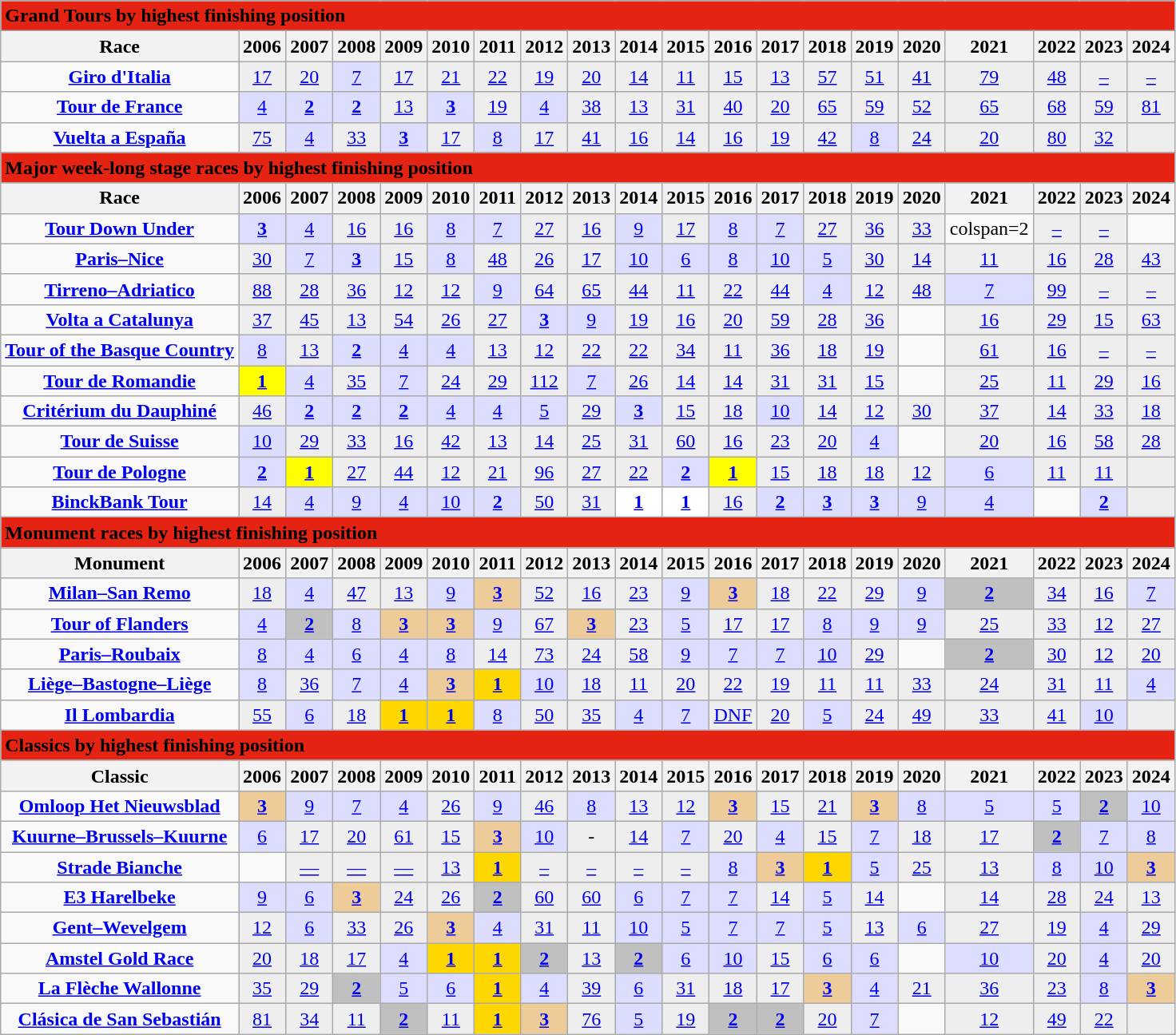<table class="wikitable">
<tr style="background:#eee;">
<td style="background:#e42313;" colspan=50><strong>Grand Tours by highest finishing position</strong></td>
</tr>
<tr>
<th>Race</th>
<th>2006</th>
<th>2007</th>
<th>2008</th>
<th>2009</th>
<th>2010</th>
<th>2011</th>
<th>2012</th>
<th>2013</th>
<th>2014</th>
<th>2015</th>
<th>2016</th>
<th>2017</th>
<th>2018</th>
<th>2019</th>
<th>2020</th>
<th>2021</th>
<th>2022</th>
<th>2023</th>
<th>2024</th>
</tr>
<tr align="center">
<td><strong><a href='#'>Giro d'Italia</a></strong></td>
<td style="background:#eee;"><a href='#'>17</a></td>
<td style="background:#eee;"><a href='#'>20</a></td>
<td style="background:#ddf;"><a href='#'>7</a></td>
<td style="background:#eee;"><a href='#'>17</a></td>
<td style="background:#eee;"><a href='#'>21</a></td>
<td style="background:#eee;"><a href='#'>22</a></td>
<td style="background:#eee;"><a href='#'>19</a></td>
<td style="background:#eee;"><a href='#'>20</a></td>
<td style="background:#eee;"><a href='#'>14</a></td>
<td style="background:#eee;"><a href='#'>11</a></td>
<td style="background:#eee;"><a href='#'>15</a></td>
<td style="background:#eee;"><a href='#'>13</a></td>
<td style="background:#eee;"><a href='#'>57</a></td>
<td style="background:#eee;"><a href='#'>51</a></td>
<td style="background:#eee;"><a href='#'>41</a></td>
<td style="background:#eee;"><a href='#'>79</a></td>
<td style="background:#eee;"><a href='#'>48</a></td>
<td style="background:#eee;"><a href='#'>–</a></td>
<td style="background:#eee;"><a href='#'>–</a></td>
</tr>
<tr align="center">
<td><strong><a href='#'>Tour de France</a></strong></td>
<td style="background:#ddf;"><a href='#'>4</a></td>
<td style="background:#ddf;"><a href='#'><strong>2</strong></a></td>
<td style="background:#ddf;"><a href='#'><strong>2</strong></a></td>
<td style="background:#eee;"><a href='#'>13</a></td>
<td style="background:#ddf;"><a href='#'><strong>3</strong></a></td>
<td style="background:#eee;"><a href='#'>19</a></td>
<td style="background:#ddf;"><a href='#'>4</a></td>
<td style="background:#eee;"><a href='#'>38</a></td>
<td style="background:#eee;"><a href='#'>13</a></td>
<td style="background:#eee;"><a href='#'>31</a></td>
<td style="background:#eee;"><a href='#'>40</a></td>
<td style="background:#eee;"><a href='#'>20</a></td>
<td style="background:#eee;"><a href='#'>65</a></td>
<td style="background:#eee;"><a href='#'>59</a></td>
<td style="background:#eee;"><a href='#'>52</a></td>
<td style="background:#eee;"><a href='#'>65</a></td>
<td style="background:#eee;"><a href='#'>68</a></td>
<td style="background:#eee;"><a href='#'>59</a></td>
<td style="background:#eee;"><a href='#'>81</a></td>
</tr>
<tr align="center">
<td><strong><a href='#'>Vuelta a España</a></strong></td>
<td style="background:#eee;"><a href='#'>75</a></td>
<td style="background:#ddf;"><a href='#'>4</a></td>
<td style="background:#eee;"><a href='#'>33</a></td>
<td style="background:#ddf;"><a href='#'><strong>3</strong></a></td>
<td style="background:#eee;"><a href='#'>17</a></td>
<td style="background:#ddf;"><a href='#'>8</a></td>
<td style="background:#eee;"><a href='#'>17</a></td>
<td style="background:#eee;"><a href='#'>41</a></td>
<td style="background:#eee;"><a href='#'>16</a></td>
<td style="background:#eee;"><a href='#'>14</a></td>
<td style="background:#eee;"><a href='#'>16</a></td>
<td style="background:#eee;"><a href='#'>19</a></td>
<td style="background:#eee;"><a href='#'>42</a></td>
<td style="background:#ddf;"><a href='#'>8</a></td>
<td style="background:#eee;"><a href='#'>24</a></td>
<td style="background:#eee;"><a href='#'>20</a></td>
<td style="background:#eee;"><a href='#'>80</a></td>
<td style="background:#eee;"><a href='#'>32</a></td>
<td style="background:#eee;"></td>
</tr>
<tr>
<td style="background:#e42313;" colspan=50><strong>Major week-long stage races by highest finishing position</strong></td>
</tr>
<tr>
<th>Race</th>
<th>2006</th>
<th>2007</th>
<th>2008</th>
<th>2009</th>
<th>2010</th>
<th>2011</th>
<th>2012</th>
<th>2013</th>
<th>2014</th>
<th>2015</th>
<th>2016</th>
<th>2017</th>
<th>2018</th>
<th>2019</th>
<th>2020</th>
<th>2021</th>
<th>2022</th>
<th>2023</th>
<th>2024</th>
</tr>
<tr align="center">
<td><strong><a href='#'>Tour Down Under</a></strong></td>
<td style="background:#ddf;"><a href='#'><strong>3</strong></a></td>
<td style="background:#ddf;"><a href='#'>4</a></td>
<td style="background:#eee;"><a href='#'>16</a></td>
<td style="background:#eee;"><a href='#'>16</a></td>
<td style="background:#ddf;"><a href='#'>8</a></td>
<td style="background:#ddf;"><a href='#'>7</a></td>
<td style="background:#eee;"><a href='#'>27</a></td>
<td style="background:#eee;"><a href='#'>16</a></td>
<td style="background:#ddf;"><a href='#'>9</a></td>
<td style="background:#eee;"><a href='#'>17</a></td>
<td style="background:#ddf;"><a href='#'>8</a></td>
<td style="background:#ddf;"><a href='#'>7</a></td>
<td style="background:#eee;"><a href='#'>27</a></td>
<td style="background:#eee;"><a href='#'>36</a></td>
<td style="background:#eee;"><a href='#'>33</a></td>
<td>colspan=2 </td>
<td style="background:#eee;"><a href='#'>–</a></td>
<td style="background:#eee;"><a href='#'>–</a></td>
</tr>
<tr align="center">
<td><strong><a href='#'>Paris–Nice</a></strong></td>
<td style="background:#eee;"><a href='#'>30</a></td>
<td style="background:#ddf;"><a href='#'>7</a></td>
<td style="background:#ddf;"><a href='#'><strong>3</strong></a></td>
<td style="background:#eee;"><a href='#'>15</a></td>
<td style="background:#ddf;"><a href='#'>8</a></td>
<td style="background:#eee;"><a href='#'>48</a></td>
<td style="background:#eee;"><a href='#'>26</a></td>
<td style="background:#eee;"><a href='#'>17</a></td>
<td style="background:#ddf;"><a href='#'>10</a></td>
<td style="background:#ddf;"><a href='#'>6</a></td>
<td style="background:#ddf;"><a href='#'>8</a></td>
<td style="background:#ddf;"><a href='#'>10</a></td>
<td style="background:#ddf;"><a href='#'>5</a></td>
<td style="background:#eee;"><a href='#'>30</a></td>
<td style="background:#eee;"><a href='#'>14</a></td>
<td style="background:#eee;"><a href='#'>11</a></td>
<td style="background:#eee;"><a href='#'>16</a></td>
<td style="background:#eee;"><a href='#'>28</a></td>
<td style="background:#eee;"><a href='#'>43</a></td>
</tr>
<tr align="center">
<td><strong><a href='#'>Tirreno–Adriatico</a></strong></td>
<td style="background:#eee;"><a href='#'>88</a></td>
<td style="background:#eee;"><a href='#'>28</a></td>
<td style="background:#eee;"><a href='#'>36</a></td>
<td style="background:#eee;"><a href='#'>12</a></td>
<td style="background:#eee;"><a href='#'>12</a></td>
<td style="background:#ddf;"><a href='#'>9</a></td>
<td style="background:#eee;"><a href='#'>64</a></td>
<td style="background:#eee;"><a href='#'>65</a></td>
<td style="background:#eee;"><a href='#'>44</a></td>
<td style="background:#eee;"><a href='#'>11</a></td>
<td style="background:#eee;"><a href='#'>22</a></td>
<td style="background:#eee;"><a href='#'>44</a></td>
<td style="background:#ddf;"><a href='#'>4</a></td>
<td style="background:#eee;"><a href='#'>12</a></td>
<td style="background:#eee;"><a href='#'>48</a></td>
<td style="background:#ddf;"><a href='#'>7</a></td>
<td style="background:#eee;"><a href='#'>99</a></td>
<td style="background:#eee;"><a href='#'>–</a></td>
<td style="background:#eee;"><a href='#'>–</a></td>
</tr>
<tr align="center">
<td><strong><a href='#'>Volta a Catalunya</a></strong></td>
<td style="background:#eee;"><a href='#'>37</a></td>
<td style="background:#eee;"><a href='#'>45</a></td>
<td style="background:#eee;"><a href='#'>13</a></td>
<td style="background:#eee;"><a href='#'>54</a></td>
<td style="background:#eee;"><a href='#'>26</a></td>
<td style="background:#eee;"><a href='#'>27</a></td>
<td style="background:#ddf;"><a href='#'><strong>3</strong></a></td>
<td style="background:#ddf;"><a href='#'>9</a></td>
<td style="background:#eee;"><a href='#'>19</a></td>
<td style="background:#eee;"><a href='#'>16</a></td>
<td style="background:#eee;"><a href='#'>20</a></td>
<td style="background:#eee;"><a href='#'>59</a></td>
<td style="background:#eee;"><a href='#'>28</a></td>
<td style="background:#eee;"><a href='#'>36</a></td>
<td></td>
<td style="background:#eee;"><a href='#'>16</a></td>
<td style="background:#eee;"><a href='#'>29</a></td>
<td style="background:#eee;"><a href='#'>15</a></td>
<td style="background:#eee;"><a href='#'>63</a></td>
</tr>
<tr align="center">
<td><strong><a href='#'>Tour of the Basque Country</a></strong></td>
<td style="background:#ddf;"><a href='#'>8</a></td>
<td style="background:#eee;"><a href='#'>13</a></td>
<td style="background:#ddf;"><a href='#'><strong>2</strong></a></td>
<td style="background:#ddf;"><a href='#'>4</a></td>
<td style="background:#ddf;"><a href='#'>4</a></td>
<td style="background:#eee;"><a href='#'>13</a></td>
<td style="background:#eee;"><a href='#'>12</a></td>
<td style="background:#eee;"><a href='#'>22</a></td>
<td style="background:#eee;"><a href='#'>22</a></td>
<td style="background:#eee;"><a href='#'>34</a></td>
<td style="background:#eee;"><a href='#'>11</a></td>
<td style="background:#eee;"><a href='#'>36</a></td>
<td style="background:#eee;"><a href='#'>18</a></td>
<td style="background:#eee;"><a href='#'>19</a></td>
<td></td>
<td style="background:#eee;"><a href='#'>61</a></td>
<td style="background:#eee;"><a href='#'>16</a></td>
<td style="background:#eee;"><a href='#'>–</a></td>
<td style="background:#eee;"><a href='#'>–</a></td>
</tr>
<tr align="center">
<td><strong><a href='#'>Tour de Romandie</a></strong></td>
<td style="background:yellow;"><a href='#'><strong>1</strong></a></td>
<td style="background:#ddf;"><a href='#'>4</a></td>
<td style="background:#eee;"><a href='#'>35</a></td>
<td style="background:#ddf;"><a href='#'>7</a></td>
<td style="background:#eee;"><a href='#'>24</a></td>
<td style="background:#eee;"><a href='#'>29</a></td>
<td style="background:#eee;"><a href='#'>112</a></td>
<td style="background:#ddf;"><a href='#'>7</a></td>
<td style="background:#eee;"><a href='#'>26</a></td>
<td style="background:#eee;"><a href='#'>14</a></td>
<td style="background:#eee;"><a href='#'>14</a></td>
<td style="background:#eee;"><a href='#'>31</a></td>
<td style="background:#eee;"><a href='#'>31</a></td>
<td style="background:#eee;"><a href='#'>15</a></td>
<td></td>
<td style="background:#eee;"><a href='#'>25</a></td>
<td style="background:#eee;"><a href='#'>11</a></td>
<td style="background:#eee;"><a href='#'>29</a></td>
<td style="background:#eee;"><a href='#'>16</a></td>
</tr>
<tr align="center">
<td><strong><a href='#'>Critérium du Dauphiné</a></strong></td>
<td style="background:#eee;"><a href='#'>46</a></td>
<td style="background:#ddf;"><a href='#'><strong>2</strong></a></td>
<td style="background:#ddf;"><a href='#'><strong>2</strong></a></td>
<td style="background:#ddf;"><a href='#'><strong>2</strong></a></td>
<td style="background:#ddf;"><a href='#'>4</a></td>
<td style="background:#ddf;"><a href='#'>4</a></td>
<td style="background:#ddf;"><a href='#'>5</a></td>
<td style="background:#eee;"><a href='#'>29</a></td>
<td style="background:#ddf;"><a href='#'><strong>3</strong></a></td>
<td style="background:#eee;"><a href='#'>15</a></td>
<td style="background:#eee;"><a href='#'>18</a></td>
<td style="background:#ddf;"><a href='#'>10</a></td>
<td style="background:#eee;"><a href='#'>14</a></td>
<td style="background:#eee;"><a href='#'>12</a></td>
<td style="background:#eee;"><a href='#'>30</a></td>
<td style="background:#eee;"><a href='#'>37</a></td>
<td style="background:#eee;"><a href='#'>14</a></td>
<td style="background:#eee;"><a href='#'>33</a></td>
<td style="background:#eee;"><a href='#'>18</a></td>
</tr>
<tr align="center">
<td><strong><a href='#'>Tour de Suisse</a></strong></td>
<td style="background:#ddf;"><a href='#'>10</a></td>
<td style="background:#eee;"><a href='#'>29</a></td>
<td style="background:#eee;"><a href='#'>33</a></td>
<td style="background:#eee;"><a href='#'>16</a></td>
<td style="background:#eee;"><a href='#'>42</a></td>
<td style="background:#eee;"><a href='#'>13</a></td>
<td style="background:#eee;"><a href='#'>14</a></td>
<td style="background:#eee;"><a href='#'>25</a></td>
<td style="background:#eee;"><a href='#'>31</a></td>
<td style="background:#eee;"><a href='#'>60</a></td>
<td style="background:#eee;"><a href='#'>16</a></td>
<td style="background:#eee;"><a href='#'>23</a></td>
<td style="background:#eee;"><a href='#'>20</a></td>
<td style="background:#ddf;"><a href='#'>4</a></td>
<td></td>
<td style="background:#eee;"><a href='#'>20</a></td>
<td style="background:#eee;"><a href='#'>16</a></td>
<td style="background:#eee;"><a href='#'>58</a></td>
<td style="background:#eee;"><a href='#'>28</a></td>
</tr>
<tr align="center">
<td><strong><a href='#'>Tour de Pologne</a></strong></td>
<td style="background:#ddf;"><a href='#'><strong>2</strong></a></td>
<td style="background:yellow;"><a href='#'><strong>1</strong></a></td>
<td style="background:#eee;"><a href='#'>27</a></td>
<td style="background:#eee;"><a href='#'>44</a></td>
<td style="background:#eee;"><a href='#'>12</a></td>
<td style="background:#eee;"><a href='#'>21</a></td>
<td style="background:#eee;"><a href='#'>96</a></td>
<td style="background:#eee;"><a href='#'>27</a></td>
<td style="background:#eee;"><a href='#'>22</a></td>
<td style="background:#ddf;"><a href='#'><strong>2</strong></a></td>
<td style="background:yellow;"><a href='#'><strong>1</strong></a></td>
<td style="background:#eee;"><a href='#'>15</a></td>
<td style="background:#eee;"><a href='#'>18</a></td>
<td style="background:#eee;"><a href='#'>18</a></td>
<td style="background:#eee;"><a href='#'>12</a></td>
<td style="background:#ddf;"><a href='#'>6</a></td>
<td style="background:#eee;"><a href='#'>11</a></td>
<td style="background:#eee;"><a href='#'>11</a></td>
<td style="background:#eee;"></td>
</tr>
<tr align="center">
<td><strong><a href='#'>BinckBank Tour</a></strong></td>
<td style="background:#eee;"><a href='#'>14</a></td>
<td style="background:#ddf;"><a href='#'>4</a></td>
<td style="background:#ddf;"><a href='#'>9</a></td>
<td style="background:#ddf;"><a href='#'>4</a></td>
<td style="background:#ddf;"><a href='#'>10</a></td>
<td style="background:#ddf;"><a href='#'><strong>2</strong></a></td>
<td style="background:#eee;"><a href='#'>50</a></td>
<td style="background:#eee;"><a href='#'>31</a></td>
<td style="background:white;"><a href='#'><strong>1</strong></a></td>
<td style="background:white;"><a href='#'><strong>1</strong></a></td>
<td style="background:#eee;"><a href='#'>16</a></td>
<td style="background:#ddf;"><a href='#'><strong>2</strong></a></td>
<td style="background:#ddf;"><a href='#'><strong>3</strong></a></td>
<td style="background:#ddf;"><a href='#'><strong>3</strong></a></td>
<td style="background:#ddf;"><a href='#'>9</a></td>
<td style="background:#ddf;"><a href='#'>4</a></td>
<td></td>
<td style="background:#ddf;"><a href='#'><strong>2</strong></a></td>
<td style="background:#eee;"></td>
</tr>
<tr>
<td style="background:#e42313;" colspan=25><strong>Monument races by highest finishing position</strong></td>
</tr>
<tr>
<th>Monument</th>
<th>2006</th>
<th>2007</th>
<th>2008</th>
<th>2009</th>
<th>2010</th>
<th>2011</th>
<th>2012</th>
<th>2013</th>
<th>2014</th>
<th>2015</th>
<th>2016</th>
<th>2017</th>
<th>2018</th>
<th>2019</th>
<th>2020</th>
<th>2021</th>
<th>2022</th>
<th>2023</th>
<th>2024</th>
</tr>
<tr align="center">
<td><strong><a href='#'>Milan–San Remo</a></strong></td>
<td style="background:#eee;"><a href='#'>18</a></td>
<td style="background:#ddf;"><a href='#'>4</a></td>
<td style="background:#eee;"><a href='#'>47</a></td>
<td style="background:#eee;"><a href='#'>13</a></td>
<td style="background:#ddf;"><a href='#'>9</a></td>
<td style="background:#ec9;"><a href='#'><strong>3</strong></a></td>
<td style="background:#eee;"><a href='#'>52</a></td>
<td style="background:#eee;"><a href='#'>16</a></td>
<td style="background:#eee;"><a href='#'>23</a></td>
<td style="background:#ddf;"><a href='#'>9</a></td>
<td style="background:#ec9;"><a href='#'><strong>3</strong></a></td>
<td style="background:#eee;"><a href='#'>18</a></td>
<td style="background:#eee;"><a href='#'>22</a></td>
<td style="background:#eee;"><a href='#'>29</a></td>
<td style="background:#ddf;"><a href='#'>9</a></td>
<td style="background:silver;"><a href='#'><strong>2</strong></a></td>
<td style="background:#eee;"><a href='#'>34</a></td>
<td style="background:#eee;"><a href='#'>16</a></td>
<td style="background:#ddf;"><a href='#'>7</a></td>
</tr>
<tr align="center">
<td><strong><a href='#'>Tour of Flanders</a></strong></td>
<td style="background:#ddf;"><a href='#'>4</a></td>
<td style="background:silver;"><a href='#'><strong>2</strong></a></td>
<td style="background:#ddf;"><a href='#'>8</a></td>
<td style="background:#ec9;"><a href='#'><strong>3</strong></a></td>
<td style="background:#ec9;"><a href='#'><strong>3</strong></a></td>
<td style="background:#ddf;"><a href='#'>9</a></td>
<td style="background:#eee;"><a href='#'>67</a></td>
<td style="background:#ec9;"><a href='#'><strong>3</strong></a></td>
<td style="background:#eee;"><a href='#'>23</a></td>
<td style="background:#ddf;"><a href='#'>5</a></td>
<td style="background:#eee;"><a href='#'>17</a></td>
<td style="background:#eee;"><a href='#'>17</a></td>
<td style="background:#ddf;"><a href='#'>8</a></td>
<td style="background:#ddf;"><a href='#'>9</a></td>
<td style="background:#ddf;"><a href='#'>9</a></td>
<td style="background:#eee;"><a href='#'>25</a></td>
<td style="background:#eee;"><a href='#'>33</a></td>
<td style="background:#eee;"><a href='#'>12</a></td>
<td style="background:#eee;"><a href='#'>27</a></td>
</tr>
<tr align="center">
<td><strong><a href='#'>Paris–Roubaix</a></strong></td>
<td style="background:#ddf;"><a href='#'>8</a></td>
<td style="background:#ddf;"><a href='#'>4</a></td>
<td style="background:#ddf;"><a href='#'>6</a></td>
<td style="background:#ddf;"><a href='#'>4</a></td>
<td style="background:#ddf;"><a href='#'>8</a></td>
<td style="background:#eee;"><a href='#'>14</a></td>
<td style="background:#eee;"><a href='#'>73</a></td>
<td style="background:#eee;"><a href='#'>24</a></td>
<td style="background:#eee;"><a href='#'>58</a></td>
<td style="background:#ddf;"><a href='#'>9</a></td>
<td style="background:#ddf;"><a href='#'>7</a></td>
<td style="background:#ddf;"><a href='#'>7</a></td>
<td style="background:#ddf;"><a href='#'>10</a></td>
<td style="background:#eee;"><a href='#'>29</a></td>
<td></td>
<td style="background:silver;"><a href='#'><strong>2</strong></a></td>
<td style="background:#eee;"><a href='#'>30</a></td>
<td style="background:#eee;"><a href='#'>12</a></td>
<td style="background:#eee;"><a href='#'>20</a></td>
</tr>
<tr align="center">
<td><strong><a href='#'>Liège–Bastogne–Liège</a></strong></td>
<td style="background:#ddf;"><a href='#'>8</a></td>
<td style="background:#eee;"><a href='#'>36</a></td>
<td style="background:#ddf;"><a href='#'>7</a></td>
<td style="background:#ddf;"><a href='#'>4</a></td>
<td style="background:#ec9;"><a href='#'><strong>3</strong></a></td>
<td style="background:gold;"><a href='#'><strong>1</strong></a></td>
<td style="background:#ddf;"><a href='#'>10</a></td>
<td style="background:#eee;"><a href='#'>18</a></td>
<td style="background:#eee;"><a href='#'>11</a></td>
<td style="background:#eee;"><a href='#'>20</a></td>
<td style="background:#eee;"><a href='#'>22</a></td>
<td style="background:#eee;"><a href='#'>19</a></td>
<td style="background:#eee;"><a href='#'>11</a></td>
<td style="background:#eee;"><a href='#'>11</a></td>
<td style="background:#eee;"><a href='#'>33</a></td>
<td style="background:#eee;"><a href='#'>24</a></td>
<td style="background:#eee;"><a href='#'>31</a></td>
<td style="background:#eee;"><a href='#'>11</a></td>
<td style="background:#ddf;"><a href='#'>4</a></td>
</tr>
<tr align="center">
<td><strong><a href='#'>Il Lombardia</a></strong></td>
<td style="background:#eee;"><a href='#'>55</a></td>
<td style="background:#ddf;"><a href='#'>6</a></td>
<td style="background:#eee;"><a href='#'>18</a></td>
<td style="background:gold;"><a href='#'><strong>1</strong></a></td>
<td style="background:gold;"><a href='#'><strong>1</strong></a></td>
<td style="background:#ddf;"><a href='#'>8</a></td>
<td style="background:#eee;"><a href='#'>50</a></td>
<td style="background:#eee;"><a href='#'>35</a></td>
<td style="background:#ddf;"><a href='#'>4</a></td>
<td style="background:#ddf;"><a href='#'>7</a></td>
<td style="background:#eee;"><a href='#'>DNF</a></td>
<td style="background:#eee;"><a href='#'>20</a></td>
<td style="background:#ddf;"><a href='#'>5</a></td>
<td style="background:#eee;"><a href='#'>24</a></td>
<td style="background:#eee;"><a href='#'>49</a></td>
<td style="background:#eee;"><a href='#'>33</a></td>
<td style="background:#eee;"><a href='#'>41</a></td>
<td style="background:#ddf;"><a href='#'>10</a></td>
<td style="background:#eee;"></td>
</tr>
<tr>
<td style="background:#e42313;" colspan=25><strong>Classics by highest finishing position</strong></td>
</tr>
<tr>
<th>Classic</th>
<th>2006</th>
<th>2007</th>
<th>2008</th>
<th>2009</th>
<th>2010</th>
<th>2011</th>
<th>2012</th>
<th>2013</th>
<th>2014</th>
<th>2015</th>
<th>2016</th>
<th>2017</th>
<th>2018</th>
<th>2019</th>
<th>2020</th>
<th>2021</th>
<th>2022</th>
<th>2023</th>
<th>2024</th>
</tr>
<tr align="center">
<td><strong><a href='#'>Omloop Het Nieuwsblad</a></strong></td>
<td style="background:#ec9;"><a href='#'><strong>3</strong></a></td>
<td style="background:#ddf;"><a href='#'>9</a></td>
<td style="background:#ddf;"><a href='#'>7</a></td>
<td style="background:#ddf;"><a href='#'>4</a></td>
<td style="background:#eee;"><a href='#'>26</a></td>
<td style="background:#ddf;"><a href='#'>9</a></td>
<td style="background:#eee;"><a href='#'>46</a></td>
<td style="background:#ddf;"><a href='#'>8</a></td>
<td style="background:#eee;"><a href='#'>13</a></td>
<td style="background:#eee;"><a href='#'>12</a></td>
<td style="background:#ec9;"><a href='#'><strong>3</strong></a></td>
<td style="background:#eee;"><a href='#'>15</a></td>
<td style="background:#eee;"><a href='#'>21</a></td>
<td style="background:#ec9;"><a href='#'><strong>3</strong></a></td>
<td style="background:#ddf;"><a href='#'>8</a></td>
<td style="background:#ddf;"><a href='#'>5</a></td>
<td style="background:#ddf;"><a href='#'>5</a></td>
<td style="background:silver;"><a href='#'><strong>2</strong></a></td>
<td style="background:#ddf;"><a href='#'>10</a></td>
</tr>
<tr align="center">
<td><strong><a href='#'>Kuurne–Brussels–Kuurne</a></strong></td>
<td style="background:#ddf;"><a href='#'>6</a></td>
<td style="background:#eee;"><a href='#'>17</a></td>
<td style="background:#eee;"><a href='#'>20</a></td>
<td style="background:#eee;"><a href='#'>61</a></td>
<td style="background:#eee;"><a href='#'>15</a></td>
<td style="background:#ec9;"><a href='#'><strong>3</strong></a></td>
<td style="background:#ddf;"><a href='#'>10</a></td>
<td style="background:#eee;">-</td>
<td style="background:#eee;"><a href='#'>14</a></td>
<td style="background:#ddf;"><a href='#'>7</a></td>
<td style="background:#eee;"><a href='#'>20</a></td>
<td style="background:#ddf;"><a href='#'>4</a></td>
<td style="background:#eee;"><a href='#'>15</a></td>
<td style="background:#ddf;"><a href='#'>7</a></td>
<td style="background:#eee;"><a href='#'>18</a></td>
<td style="background:#eee;"><a href='#'>17</a></td>
<td style="background:silver;"><a href='#'><strong>2</strong></a></td>
<td style="background:#ddf;"><a href='#'>7</a></td>
<td style="background:#ddf;"><a href='#'>8</a></td>
</tr>
<tr align="center">
<td><strong><a href='#'>Strade Bianche</a></strong></td>
<td></td>
<td style="background:#eee;"><a href='#'>—</a></td>
<td style="background:#eee;"><a href='#'>—</a></td>
<td style="background:#eee;"><a href='#'>—</a></td>
<td style="background:#eee;"><a href='#'>13</a></td>
<td style="background:gold;"><a href='#'><strong>1</strong></a></td>
<td style="background:#eee;"><a href='#'>–</a></td>
<td style="background:#eee;"><a href='#'>–</a></td>
<td style="background:#eee;"><a href='#'>–</a></td>
<td style="background:#eee;"><a href='#'>–</a></td>
<td style="background:#ddf;"><a href='#'>8</a></td>
<td style="background:#ec9;"><a href='#'><strong>3</strong></a></td>
<td style="background:gold;"><a href='#'><strong>1</strong></a></td>
<td style="background:#ddf;"><a href='#'>5</a></td>
<td style="background:#eee;"><a href='#'>25</a></td>
<td style="background:#eee;"><a href='#'>13</a></td>
<td style="background:#ddf;"><a href='#'>8</a></td>
<td style="background:#ddf;"><a href='#'>10</a></td>
<td style="background:#ec9;"><a href='#'><strong>3</strong></a></td>
</tr>
<tr align="center">
<td><strong><a href='#'>E3 Harelbeke</a></strong></td>
<td style="background:#ddf;"><a href='#'>9</a></td>
<td style="background:#ddf;"><a href='#'>6</a></td>
<td style="background:#ec9;"><a href='#'><strong>3</strong></a></td>
<td style="background:#eee;"><a href='#'>24</a></td>
<td style="background:#eee;"><a href='#'>26</a></td>
<td style="background:silver;"><a href='#'><strong>2</strong></a></td>
<td style="background:#eee;"><a href='#'>60</a></td>
<td style="background:#eee;"><a href='#'>60</a></td>
<td style="background:#ddf;"><a href='#'>6</a></td>
<td style="background:#ddf;"><a href='#'>7</a></td>
<td style="background:#ddf;"><a href='#'>7</a></td>
<td style="background:#eee;"><a href='#'>14</a></td>
<td style="background:#ddf;"><a href='#'>5</a></td>
<td style="background:#eee;"><a href='#'>14</a></td>
<td></td>
<td style="background:#eee;"><a href='#'>14</a></td>
<td style="background:#eee;"><a href='#'>28</a></td>
<td style="background:#eee;"><a href='#'>24</a></td>
<td style="background:#eee;"><a href='#'>13</a></td>
</tr>
<tr align="center">
<td><strong><a href='#'>Gent–Wevelgem</a></strong></td>
<td style="background:#eee;"><a href='#'>12</a></td>
<td style="background:#ddf;"><a href='#'>6</a></td>
<td style="background:#eee;"><a href='#'>33</a></td>
<td style="background:#eee;"><a href='#'>26</a></td>
<td style="background:#ec9;"><a href='#'><strong>3</strong></a></td>
<td style="background:#ddf;"><a href='#'>4</a></td>
<td style="background:#eee;"><a href='#'>31</a></td>
<td style="background:#eee;"><a href='#'>11</a></td>
<td style="background:#ddf;"><a href='#'>10</a></td>
<td style="background:#ddf;"><a href='#'>5</a></td>
<td style="background:#ddf;"><a href='#'>7</a></td>
<td style="background:#ddf;"><a href='#'>7</a></td>
<td style="background:#ddf;"><a href='#'>5</a></td>
<td style="background:#eee;"><a href='#'>13</a></td>
<td style="background:#ddf;"><a href='#'>6</a></td>
<td style="background:#eee;"><a href='#'>27</a></td>
<td style="background:#eee;"><a href='#'>19</a></td>
<td style="background:#ddf;"><a href='#'>4</a></td>
<td style="background:#eee;"><a href='#'>29</a></td>
</tr>
<tr align="center">
<td><strong><a href='#'>Amstel Gold Race</a></strong></td>
<td style="background:#eee;"><a href='#'>20</a></td>
<td style="background:#eee;"><a href='#'>18</a></td>
<td style="background:#eee;"><a href='#'>17</a></td>
<td style="background:#ddf;"><a href='#'>4</a></td>
<td style="background:gold;"><a href='#'><strong>1</strong></a></td>
<td style="background:gold;"><a href='#'><strong>1</strong></a></td>
<td style="background:silver;"><a href='#'><strong>2</strong></a></td>
<td style="background:#eee;"><a href='#'>13</a></td>
<td style="background:silver;"><a href='#'><strong>2</strong></a></td>
<td style="background:#ddf;"><a href='#'>6</a></td>
<td style="background:#ddf;"><a href='#'>10</a></td>
<td style="background:#eee;"><a href='#'>15</a></td>
<td style="background:#ddf;"><a href='#'>6</a></td>
<td style="background:#ddf;"><a href='#'>6</a></td>
<td></td>
<td style="background:#ddf;"><a href='#'>10</a></td>
<td style="background:#eee;"><a href='#'>20</a></td>
<td style="background:#ddf;"><a href='#'>4</a></td>
<td style="background:#eee;"><a href='#'>20</a></td>
</tr>
<tr align="center">
<td><strong><a href='#'>La Flèche Wallonne</a></strong></td>
<td style="background:#eee;"><a href='#'>35</a></td>
<td style="background:#eee;"><a href='#'>29</a></td>
<td style="background:silver;"><a href='#'><strong>2</strong></a></td>
<td style="background:#ddf;"><a href='#'>5</a></td>
<td style="background:#ddf;"><a href='#'>6</a></td>
<td style="background:gold;"><a href='#'><strong>1</strong></a></td>
<td style="background:#ddf;"><a href='#'>4</a></td>
<td style="background:#eee;"><a href='#'>39</a></td>
<td style="background:#ddf;"><a href='#'>6</a></td>
<td style="background:#eee;"><a href='#'>31</a></td>
<td style="background:#eee;"><a href='#'>18</a></td>
<td style="background:#eee;"><a href='#'>17</a></td>
<td style="background:#ec9;"><a href='#'><strong>3</strong></a></td>
<td style="background:#ddf;"><a href='#'>4</a></td>
<td style="background:#eee;"><a href='#'>21</a></td>
<td style="background:#eee;"><a href='#'>36</a></td>
<td style="background:#eee;"><a href='#'>23</a></td>
<td style="background:#ddf;"><a href='#'>8</a></td>
<td style="background:#ec9;"><a href='#'><strong>3</strong></a></td>
</tr>
<tr align="center">
<td><strong><a href='#'>Clásica de San Sebastián</a></strong></td>
<td style="background:#eee;"><a href='#'>81</a></td>
<td style="background:#eee;"><a href='#'>34</a></td>
<td style="background:#eee;"><a href='#'>11</a></td>
<td style="background:silver;"><a href='#'><strong>2</strong></a></td>
<td style="background:#eee;"><a href='#'>11</a></td>
<td style="background:gold;"><a href='#'><strong>1</strong></a></td>
<td style="background:#ec9;"><a href='#'><strong>3</strong></a></td>
<td style="background:#eee;"><a href='#'>76</a></td>
<td style="background:#ddf;"><a href='#'>5</a></td>
<td style="background:#eee;"><a href='#'>19</a></td>
<td style="background:silver;"><a href='#'><strong>2</strong></a></td>
<td style="background:silver;"><a href='#'><strong>2</strong></a></td>
<td style="background:#eee;"><a href='#'>20</a></td>
<td style="background:#ddf;"><a href='#'>7</a></td>
<td></td>
<td style="background:#eee;"><a href='#'>12</a></td>
<td style="background:#eee;"><a href='#'>49</a></td>
<td style="background:#eee;"><a href='#'>22</a></td>
<td style="background:#eee;"></td>
</tr>
</table>
